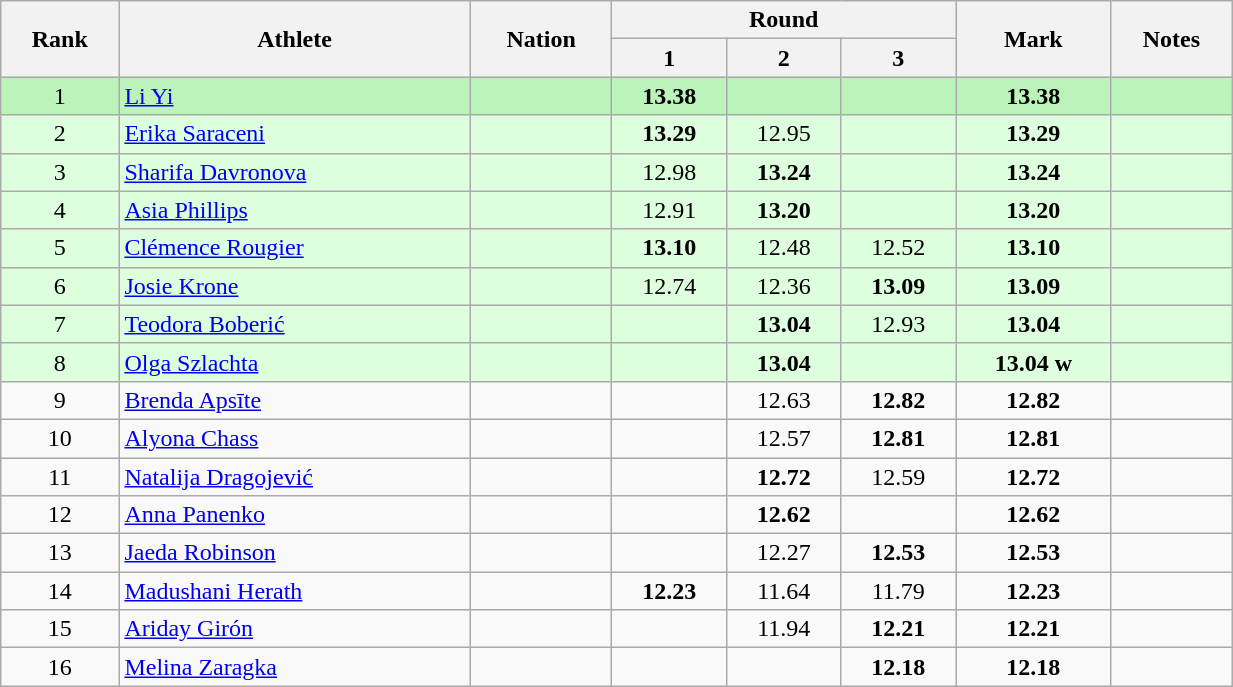<table class="wikitable sortable" style="text-align:center;width: 65%;">
<tr>
<th rowspan=2>Rank</th>
<th rowspan=2>Athlete</th>
<th rowspan=2>Nation</th>
<th colspan=3>Round</th>
<th rowspan=2>Mark</th>
<th rowspan=2>Notes</th>
</tr>
<tr>
<th>1</th>
<th>2</th>
<th>3</th>
</tr>
<tr bgcolor=bbf3bb>
<td>1</td>
<td align=left><a href='#'>Li Yi</a></td>
<td align=left></td>
<td><strong>13.38</strong></td>
<td></td>
<td></td>
<td><strong>13.38</strong></td>
<td></td>
</tr>
<tr bgcolor=ddffdd>
<td>2</td>
<td align=left><a href='#'>Erika Saraceni</a></td>
<td align=left></td>
<td><strong>13.29</strong></td>
<td>12.95</td>
<td></td>
<td><strong>13.29</strong></td>
<td></td>
</tr>
<tr bgcolor=ddffdd>
<td>3</td>
<td align=left><a href='#'>Sharifa Davronova</a></td>
<td align=left></td>
<td>12.98</td>
<td><strong>13.24</strong></td>
<td></td>
<td><strong>13.24</strong></td>
<td></td>
</tr>
<tr bgcolor=ddffdd>
<td>4</td>
<td align=left><a href='#'>Asia Phillips</a></td>
<td align=left></td>
<td>12.91</td>
<td><strong>13.20</strong></td>
<td></td>
<td><strong>13.20</strong></td>
<td></td>
</tr>
<tr bgcolor=ddffdd>
<td>5</td>
<td align=left><a href='#'>Clémence Rougier</a></td>
<td align=left></td>
<td><strong>13.10</strong></td>
<td>12.48</td>
<td>12.52</td>
<td><strong>13.10</strong></td>
<td></td>
</tr>
<tr bgcolor=ddffdd>
<td>6</td>
<td align=left><a href='#'>Josie Krone</a></td>
<td align=left></td>
<td>12.74</td>
<td>12.36</td>
<td><strong>13.09</strong></td>
<td><strong>13.09</strong></td>
<td></td>
</tr>
<tr bgcolor=ddffdd>
<td>7</td>
<td align=left><a href='#'>Teodora Boberić</a></td>
<td align=left></td>
<td></td>
<td><strong>13.04</strong></td>
<td>12.93</td>
<td><strong>13.04</strong></td>
<td></td>
</tr>
<tr bgcolor=ddffdd>
<td>8</td>
<td align=left><a href='#'>Olga Szlachta</a></td>
<td align=left></td>
<td></td>
<td><strong>13.04</strong></td>
<td></td>
<td><strong>13.04 w</strong></td>
<td></td>
</tr>
<tr>
<td>9</td>
<td align=left><a href='#'>Brenda Apsīte</a></td>
<td align=left></td>
<td></td>
<td>12.63</td>
<td><strong>12.82</strong></td>
<td><strong>12.82</strong></td>
<td></td>
</tr>
<tr>
<td>10</td>
<td align=left><a href='#'>Alyona Chass</a></td>
<td align=left></td>
<td></td>
<td>12.57</td>
<td><strong>12.81</strong></td>
<td><strong>12.81</strong></td>
<td></td>
</tr>
<tr>
<td>11</td>
<td align=left><a href='#'>Natalija Dragojević</a></td>
<td align=left></td>
<td></td>
<td><strong>12.72</strong></td>
<td>12.59</td>
<td><strong>12.72</strong></td>
<td></td>
</tr>
<tr>
<td>12</td>
<td align=left><a href='#'>Anna Panenko</a></td>
<td align=left></td>
<td></td>
<td><strong>12.62</strong></td>
<td></td>
<td><strong>12.62</strong></td>
<td></td>
</tr>
<tr>
<td>13</td>
<td align=left><a href='#'>Jaeda Robinson</a></td>
<td align=left></td>
<td></td>
<td>12.27</td>
<td><strong>12.53</strong></td>
<td><strong>12.53</strong></td>
<td></td>
</tr>
<tr>
<td>14</td>
<td align=left><a href='#'>Madushani Herath</a></td>
<td align=left></td>
<td><strong>12.23</strong></td>
<td>11.64</td>
<td>11.79</td>
<td><strong>12.23</strong></td>
<td></td>
</tr>
<tr>
<td>15</td>
<td align=left><a href='#'>Ariday Girón</a></td>
<td align=left></td>
<td></td>
<td>11.94</td>
<td><strong>12.21</strong></td>
<td><strong>12.21</strong></td>
<td></td>
</tr>
<tr>
<td>16</td>
<td align=left><a href='#'>Melina Zaragka</a></td>
<td align=left></td>
<td></td>
<td></td>
<td><strong>12.18</strong></td>
<td><strong>12.18</strong></td>
<td></td>
</tr>
</table>
